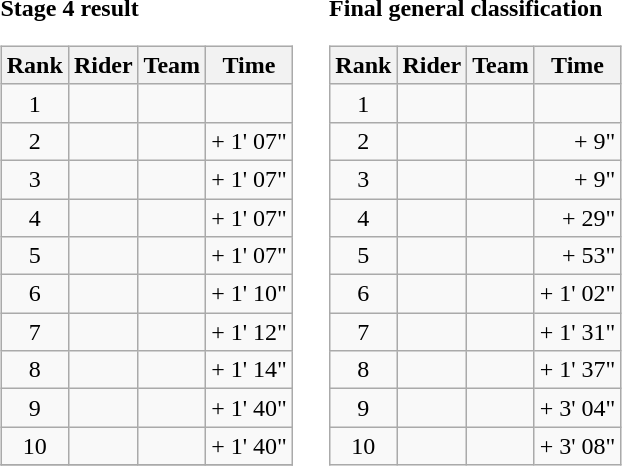<table>
<tr>
<td><strong>Stage 4 result</strong><br><table class="wikitable">
<tr>
<th>Rank</th>
<th>Rider</th>
<th>Team</th>
<th>Time</th>
</tr>
<tr>
<td style="text-align:center;">1</td>
<td></td>
<td></td>
<td align="right"></td>
</tr>
<tr>
<td style="text-align:center;">2</td>
<td></td>
<td></td>
<td align="right">+ 1' 07"</td>
</tr>
<tr>
<td style="text-align:center;">3</td>
<td></td>
<td></td>
<td align="right">+ 1' 07"</td>
</tr>
<tr>
<td style="text-align:center;">4</td>
<td>  </td>
<td></td>
<td align="right">+ 1' 07"</td>
</tr>
<tr>
<td style="text-align:center;">5</td>
<td></td>
<td></td>
<td align="right">+ 1' 07"</td>
</tr>
<tr>
<td style="text-align:center;">6</td>
<td></td>
<td></td>
<td align="right">+ 1' 10"</td>
</tr>
<tr>
<td style="text-align:center;">7</td>
<td> </td>
<td></td>
<td align="right">+ 1' 12"</td>
</tr>
<tr>
<td style="text-align:center;">8</td>
<td></td>
<td></td>
<td align="right">+ 1' 14"</td>
</tr>
<tr>
<td style="text-align:center;">9</td>
<td></td>
<td></td>
<td align="right">+ 1' 40"</td>
</tr>
<tr>
<td style="text-align:center;">10</td>
<td></td>
<td></td>
<td align="right">+ 1' 40"</td>
</tr>
<tr>
</tr>
</table>
</td>
<td></td>
<td><strong>Final general classification</strong><br><table class="wikitable">
<tr>
<th>Rank</th>
<th>Rider</th>
<th>Team</th>
<th>Time</th>
</tr>
<tr>
<td style="text-align:center;">1</td>
<td> </td>
<td></td>
<td style="text-align:right;"></td>
</tr>
<tr>
<td style="text-align:center;">2</td>
<td></td>
<td></td>
<td style="text-align:right;">+ 9"</td>
</tr>
<tr>
<td style="text-align:center;">3</td>
<td></td>
<td></td>
<td style="text-align:right;">+ 9"</td>
</tr>
<tr>
<td style="text-align:center;">4</td>
<td></td>
<td></td>
<td style="text-align:right;">+ 29"</td>
</tr>
<tr>
<td style="text-align:center;">5</td>
<td> </td>
<td></td>
<td style="text-align:right;">+ 53"</td>
</tr>
<tr>
<td style="text-align:center;">6</td>
<td></td>
<td></td>
<td style="text-align:right;">+ 1' 02"</td>
</tr>
<tr>
<td style="text-align:center;">7</td>
<td> </td>
<td></td>
<td style="text-align:right;">+ 1' 31"</td>
</tr>
<tr>
<td style="text-align:center;">8</td>
<td></td>
<td></td>
<td style="text-align:right;">+ 1' 37"</td>
</tr>
<tr>
<td style="text-align:center;">9</td>
<td></td>
<td></td>
<td style="text-align:right;">+ 3' 04"</td>
</tr>
<tr>
<td style="text-align:center;">10</td>
<td></td>
<td></td>
<td style="text-align:right;">+ 3' 08"</td>
</tr>
</table>
</td>
</tr>
</table>
